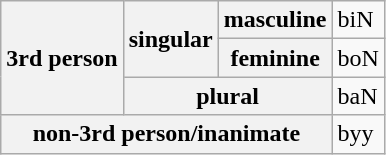<table class="wikitable">
<tr>
<th rowspan="3">3rd person</th>
<th rowspan="2">singular</th>
<th>masculine</th>
<td>biN</td>
</tr>
<tr>
<th>feminine</th>
<td>boN</td>
</tr>
<tr>
<th colspan="2">plural</th>
<td>baN</td>
</tr>
<tr>
<th colspan="3">non-3rd person/inanimate</th>
<td>byy</td>
</tr>
</table>
